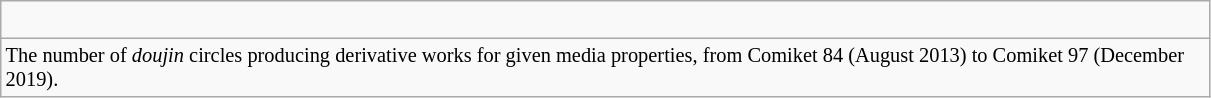<table class="wikitable">
<tr>
<td><br></td>
</tr>
<tr>
<td style="text-align:left; font-size:85%; width: 800px;">The number of <em>doujin</em> circles producing derivative works for given media properties, from Comiket 84 (August 2013) to Comiket 97 (December 2019).</td>
</tr>
</table>
